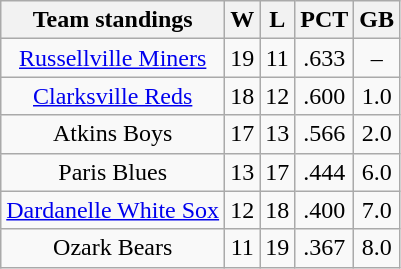<table class="wikitable">
<tr>
<th>Team standings</th>
<th>W</th>
<th>L</th>
<th>PCT</th>
<th>GB</th>
</tr>
<tr align=center>
<td><a href='#'>Russellville Miners</a></td>
<td>19</td>
<td>11</td>
<td>.633</td>
<td>–</td>
</tr>
<tr align=center>
<td><a href='#'>Clarksville Reds</a></td>
<td>18</td>
<td>12</td>
<td>.600</td>
<td>1.0</td>
</tr>
<tr align=center>
<td>Atkins Boys</td>
<td>17</td>
<td>13</td>
<td>.566</td>
<td>2.0</td>
</tr>
<tr align=center>
<td>Paris Blues</td>
<td>13</td>
<td>17</td>
<td>.444</td>
<td>6.0</td>
</tr>
<tr align=center>
<td><a href='#'>Dardanelle White Sox</a></td>
<td>12</td>
<td>18</td>
<td>.400</td>
<td>7.0</td>
</tr>
<tr align=center>
<td>Ozark Bears</td>
<td>11</td>
<td>19</td>
<td>.367</td>
<td>8.0</td>
</tr>
</table>
